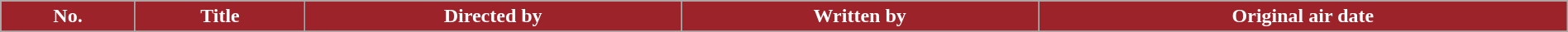<table class="wikitable plainrowheaders" style="width: 100%; margin-right: 0;">
<tr style="color:white;">
<th style="background: #9C2329;">No.</th>
<th style="background: #9C2329;">Title</th>
<th style="background: #9C2329;">Directed by</th>
<th style="background: #9C2329;">Written by</th>
<th style="background: #9C2329;">Original air date</th>
</tr>
<tr>
</tr>
</table>
